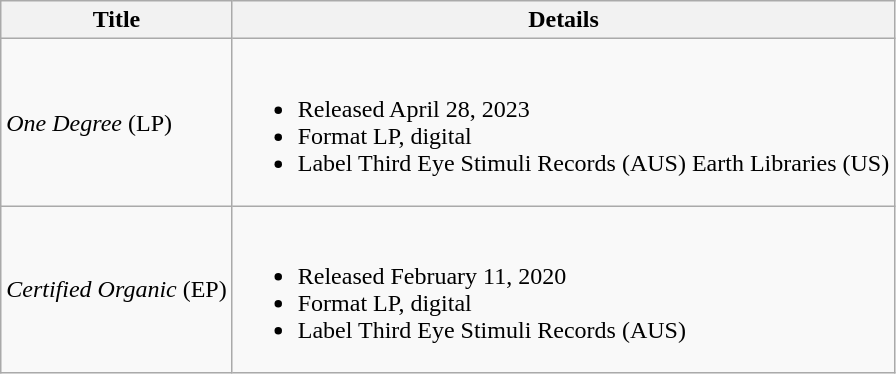<table class="wikitable">
<tr>
<th>Title</th>
<th>Details</th>
</tr>
<tr>
<td><em>One Degree</em> (LP)</td>
<td><br><ul><li>Released April 28, 2023</li><li>Format LP, digital</li><li>Label Third Eye Stimuli Records (AUS) Earth Libraries (US)</li></ul></td>
</tr>
<tr>
<td><em>Certified Organic</em> (EP)</td>
<td><br><ul><li>Released February 11, 2020</li><li>Format LP, digital</li><li>Label Third Eye Stimuli Records (AUS)</li></ul></td>
</tr>
</table>
